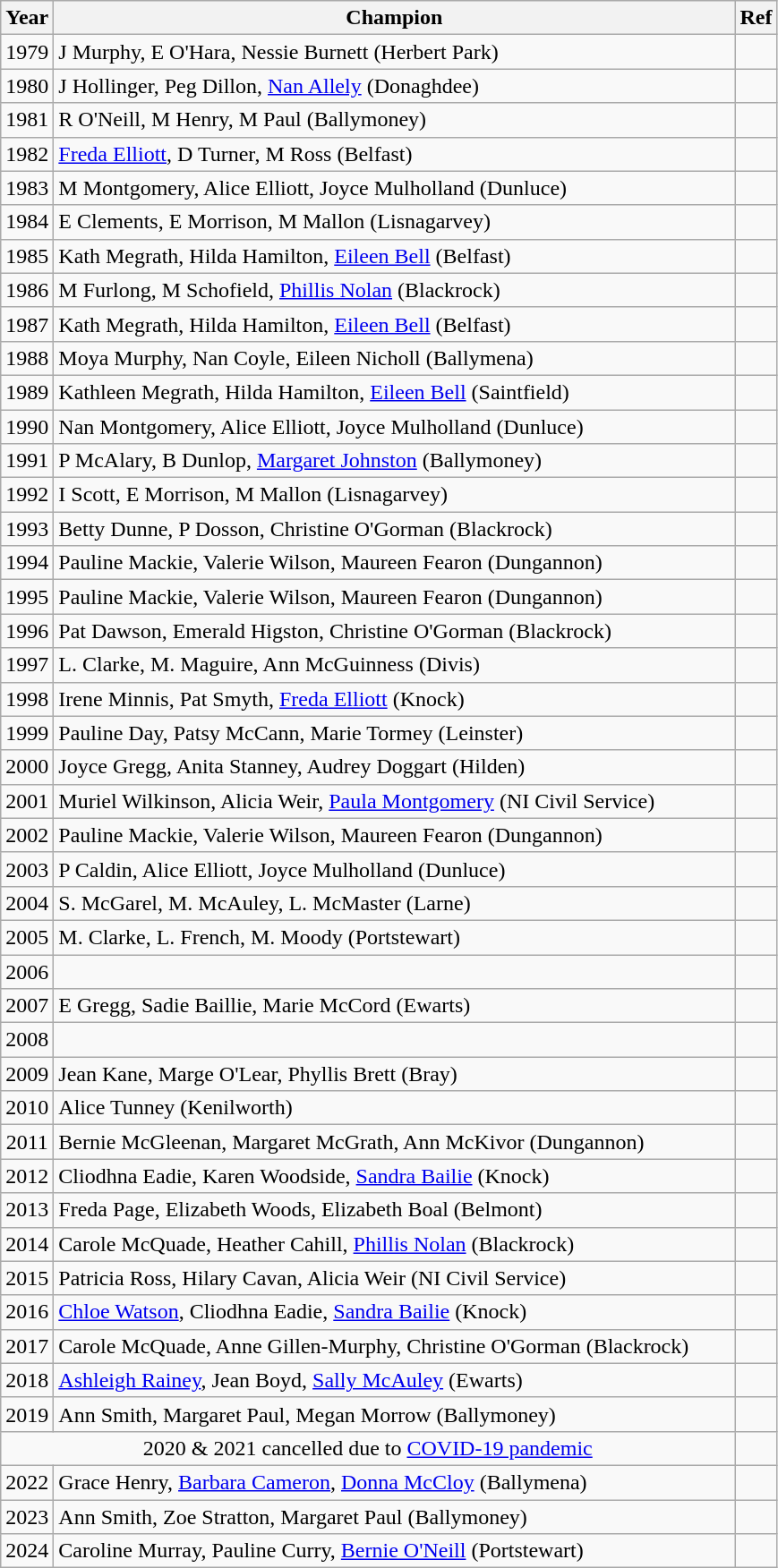<table class="wikitable">
<tr>
<th width="30">Year</th>
<th width="500">Champion</th>
<th width="20">Ref</th>
</tr>
<tr>
<td align=center>1979</td>
<td>J Murphy, E O'Hara, Nessie Burnett (Herbert Park)</td>
<td></td>
</tr>
<tr>
<td align=center>1980</td>
<td>J Hollinger, Peg Dillon, <a href='#'>Nan Allely</a> (Donaghdee)</td>
<td></td>
</tr>
<tr>
<td align=center>1981</td>
<td>R O'Neill, M Henry, M Paul (Ballymoney)</td>
<td></td>
</tr>
<tr>
<td align=center>1982</td>
<td><a href='#'>Freda Elliott</a>, D Turner, M Ross (Belfast)</td>
<td></td>
</tr>
<tr>
<td align=center>1983</td>
<td>M Montgomery, Alice Elliott, Joyce Mulholland (Dunluce)</td>
<td></td>
</tr>
<tr>
<td align=center>1984</td>
<td>E Clements, E Morrison, M Mallon (Lisnagarvey)</td>
<td></td>
</tr>
<tr>
<td align=center>1985</td>
<td>Kath Megrath, Hilda Hamilton, <a href='#'>Eileen Bell</a> (Belfast)</td>
<td></td>
</tr>
<tr>
<td align=center>1986</td>
<td>M Furlong, M Schofield, <a href='#'>Phillis Nolan</a> (Blackrock)</td>
<td></td>
</tr>
<tr>
<td align=center>1987</td>
<td>Kath Megrath, Hilda Hamilton, <a href='#'>Eileen Bell</a> (Belfast)</td>
<td></td>
</tr>
<tr>
<td align=center>1988</td>
<td>Moya Murphy, Nan Coyle, Eileen Nicholl (Ballymena)</td>
<td></td>
</tr>
<tr>
<td align=center>1989</td>
<td>Kathleen Megrath, Hilda Hamilton, <a href='#'>Eileen Bell</a> (Saintfield)</td>
<td></td>
</tr>
<tr>
<td align=center>1990</td>
<td>Nan Montgomery, Alice Elliott, Joyce Mulholland (Dunluce)</td>
<td></td>
</tr>
<tr>
<td align=center>1991</td>
<td>P McAlary, B Dunlop, <a href='#'>Margaret Johnston</a>  (Ballymoney)</td>
<td></td>
</tr>
<tr>
<td align=center>1992</td>
<td>I Scott, E Morrison, M Mallon (Lisnagarvey)</td>
<td></td>
</tr>
<tr>
<td align=center>1993</td>
<td>Betty Dunne, P Dosson, Christine O'Gorman (Blackrock)</td>
<td></td>
</tr>
<tr>
<td align=center>1994</td>
<td>Pauline Mackie, Valerie Wilson, Maureen Fearon (Dungannon)</td>
<td></td>
</tr>
<tr>
<td align=center>1995</td>
<td>Pauline Mackie, Valerie Wilson, Maureen Fearon (Dungannon)</td>
<td></td>
</tr>
<tr>
<td align=center>1996</td>
<td>Pat Dawson, Emerald Higston, Christine O'Gorman (Blackrock)</td>
<td></td>
</tr>
<tr>
<td align=center>1997</td>
<td>L. Clarke, M. Maguire, Ann McGuinness (Divis)</td>
<td></td>
</tr>
<tr>
<td align=center>1998</td>
<td>Irene Minnis, Pat Smyth, <a href='#'>Freda Elliott</a> (Knock)</td>
<td></td>
</tr>
<tr>
<td align=center>1999</td>
<td>Pauline Day, Patsy McCann, Marie Tormey (Leinster)</td>
<td></td>
</tr>
<tr>
<td align=center>2000</td>
<td>Joyce Gregg, Anita Stanney, Audrey Doggart (Hilden)</td>
<td></td>
</tr>
<tr>
<td align=center>2001</td>
<td>Muriel Wilkinson, Alicia Weir, <a href='#'>Paula Montgomery</a> (NI Civil Service)</td>
<td></td>
</tr>
<tr>
<td align=center>2002</td>
<td>Pauline Mackie, Valerie Wilson, Maureen Fearon (Dungannon)</td>
<td></td>
</tr>
<tr>
<td align=center>2003</td>
<td>P Caldin, Alice Elliott, Joyce Mulholland (Dunluce)</td>
<td></td>
</tr>
<tr>
<td align=center>2004</td>
<td>S. McGarel, M. McAuley, L. McMaster (Larne)</td>
<td></td>
</tr>
<tr>
<td align=center>2005</td>
<td>M. Clarke, L. French, M. Moody (Portstewart)</td>
<td></td>
</tr>
<tr>
<td align=center>2006</td>
<td></td>
<td></td>
</tr>
<tr>
<td align=center>2007</td>
<td>E Gregg, Sadie Baillie, Marie McCord (Ewarts)</td>
<td></td>
</tr>
<tr>
<td align=center>2008</td>
<td></td>
<td></td>
</tr>
<tr>
<td align=center>2009</td>
<td>Jean Kane, Marge O'Lear, Phyllis Brett (Bray)</td>
<td></td>
</tr>
<tr>
<td align=center>2010</td>
<td>Alice Tunney (Kenilworth)</td>
<td></td>
</tr>
<tr>
<td align=center>2011</td>
<td>Bernie McGleenan, Margaret McGrath, Ann McKivor (Dungannon)</td>
<td></td>
</tr>
<tr>
<td align=center>2012</td>
<td>Cliodhna Eadie, Karen Woodside, <a href='#'>Sandra Bailie</a> (Knock)</td>
<td></td>
</tr>
<tr>
<td align=center>2013</td>
<td>Freda Page, Elizabeth Woods, Elizabeth Boal (Belmont)</td>
<td></td>
</tr>
<tr>
<td align=center>2014</td>
<td>Carole McQuade, Heather Cahill, <a href='#'>Phillis Nolan</a> (Blackrock)</td>
<td></td>
</tr>
<tr>
<td align=center>2015</td>
<td>Patricia Ross, Hilary Cavan, Alicia Weir (NI Civil Service)</td>
<td></td>
</tr>
<tr>
<td align=center>2016</td>
<td><a href='#'>Chloe Watson</a>, Cliodhna Eadie, <a href='#'>Sandra Bailie</a> (Knock)</td>
<td></td>
</tr>
<tr>
<td align=center>2017</td>
<td>Carole McQuade, Anne Gillen-Murphy, Christine O'Gorman (Blackrock)</td>
<td></td>
</tr>
<tr>
<td align=center>2018</td>
<td><a href='#'>Ashleigh Rainey</a>, Jean Boyd, <a href='#'>Sally McAuley</a> (Ewarts)</td>
<td></td>
</tr>
<tr>
<td align=center>2019</td>
<td>Ann Smith, Margaret Paul, Megan Morrow (Ballymoney)</td>
<td></td>
</tr>
<tr align=center>
<td colspan=2>2020 & 2021 cancelled due to  <a href='#'>COVID-19 pandemic</a></td>
</tr>
<tr>
<td align=center>2022</td>
<td>Grace Henry, <a href='#'>Barbara Cameron</a>, <a href='#'>Donna McCloy</a> (Ballymena)</td>
<td></td>
</tr>
<tr>
<td align=center>2023</td>
<td>Ann Smith, Zoe Stratton, Margaret Paul (Ballymoney)</td>
<td></td>
</tr>
<tr>
<td>2024</td>
<td>Caroline Murray, Pauline Curry, <a href='#'>Bernie O'Neill</a> (Portstewart)</td>
<td></td>
</tr>
</table>
